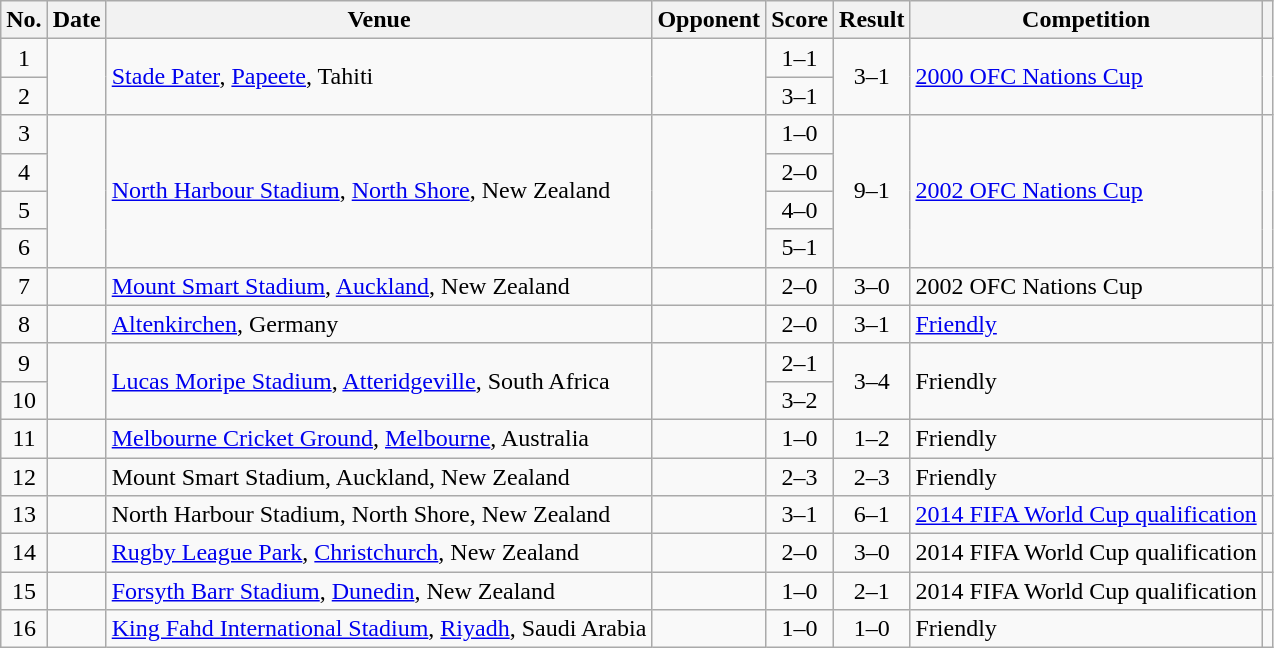<table class="wikitable sortable">
<tr>
<th scope="col">No.</th>
<th scope="col">Date</th>
<th scope="col">Venue</th>
<th scope="col">Opponent</th>
<th scope="col">Score</th>
<th scope="col">Result</th>
<th scope="col">Competition</th>
<th scope="col" class="unsortable"></th>
</tr>
<tr>
<td style="text-align:center">1</td>
<td rowspan="2"></td>
<td rowspan="2"><a href='#'>Stade Pater</a>, <a href='#'>Papeete</a>, Tahiti</td>
<td rowspan="2"></td>
<td style="text-align:center">1–1</td>
<td rowspan="2" style="text-align:center">3–1</td>
<td rowspan="2"><a href='#'>2000 OFC Nations Cup</a></td>
<td rowspan="2"></td>
</tr>
<tr>
<td style="text-align:center">2</td>
<td style="text-align:center">3–1</td>
</tr>
<tr>
<td style="text-align:center">3</td>
<td rowspan="4"></td>
<td rowspan="4"><a href='#'>North Harbour Stadium</a>, <a href='#'>North Shore</a>, New Zealand</td>
<td rowspan="4"></td>
<td style="text-align:center">1–0</td>
<td rowspan="4" style="text-align:center">9–1</td>
<td rowspan="4"><a href='#'>2002 OFC Nations Cup</a></td>
<td rowspan="4"></td>
</tr>
<tr>
<td style="text-align:center">4</td>
<td style="text-align:center">2–0</td>
</tr>
<tr>
<td style="text-align:center">5</td>
<td style="text-align:center">4–0</td>
</tr>
<tr>
<td style="text-align:center">6</td>
<td style="text-align:center">5–1</td>
</tr>
<tr>
<td style="text-align:center">7</td>
<td></td>
<td><a href='#'>Mount Smart Stadium</a>, <a href='#'>Auckland</a>, New Zealand</td>
<td></td>
<td style="text-align:center">2–0</td>
<td style="text-align:center">3–0</td>
<td>2002 OFC Nations Cup</td>
<td></td>
</tr>
<tr>
<td style="text-align:center">8</td>
<td></td>
<td><a href='#'>Altenkirchen</a>, Germany</td>
<td></td>
<td style="text-align:center">2–0</td>
<td style="text-align:center">3–1</td>
<td><a href='#'>Friendly</a></td>
<td></td>
</tr>
<tr>
<td style="text-align:center">9</td>
<td rowspan="2"></td>
<td rowspan="2"><a href='#'>Lucas Moripe Stadium</a>, <a href='#'>Atteridgeville</a>, South Africa</td>
<td rowspan="2"></td>
<td style="text-align:center">2–1</td>
<td rowspan="2" style="text-align:center">3–4</td>
<td rowspan="2">Friendly</td>
<td rowspan="2"></td>
</tr>
<tr>
<td style="text-align:center">10</td>
<td style="text-align:center">3–2</td>
</tr>
<tr>
<td style="text-align:center">11</td>
<td></td>
<td><a href='#'>Melbourne Cricket Ground</a>, <a href='#'>Melbourne</a>, Australia</td>
<td></td>
<td style="text-align:center">1–0</td>
<td style="text-align:center">1–2</td>
<td>Friendly</td>
<td></td>
</tr>
<tr>
<td style="text-align:center">12</td>
<td></td>
<td>Mount Smart Stadium, Auckland, New Zealand</td>
<td></td>
<td style="text-align:center">2–3</td>
<td style="text-align:center">2–3</td>
<td>Friendly</td>
<td></td>
</tr>
<tr>
<td style="text-align:center">13</td>
<td></td>
<td>North Harbour Stadium, North Shore, New Zealand</td>
<td></td>
<td style="text-align:center">3–1</td>
<td style="text-align:center">6–1</td>
<td><a href='#'>2014 FIFA World Cup qualification</a></td>
<td></td>
</tr>
<tr>
<td style="text-align:center">14</td>
<td></td>
<td><a href='#'>Rugby League Park</a>, <a href='#'>Christchurch</a>, New Zealand</td>
<td></td>
<td style="text-align:center">2–0</td>
<td style="text-align:center">3–0</td>
<td>2014 FIFA World Cup qualification</td>
<td></td>
</tr>
<tr>
<td style="text-align:center">15</td>
<td></td>
<td><a href='#'>Forsyth Barr Stadium</a>, <a href='#'>Dunedin</a>, New Zealand</td>
<td></td>
<td style="text-align:center">1–0</td>
<td style="text-align:center">2–1</td>
<td>2014 FIFA World Cup qualification</td>
<td></td>
</tr>
<tr>
<td style="text-align:center">16</td>
<td></td>
<td><a href='#'>King Fahd International Stadium</a>, <a href='#'>Riyadh</a>, Saudi Arabia</td>
<td></td>
<td style="text-align:center">1–0</td>
<td style="text-align:center">1–0</td>
<td>Friendly</td>
<td></td>
</tr>
</table>
